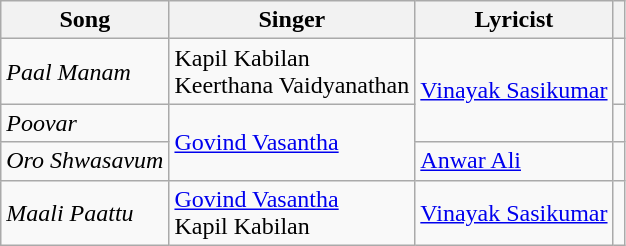<table class="wikitable">
<tr>
<th>Song</th>
<th>Singer</th>
<th>Lyricist</th>
<th></th>
</tr>
<tr>
<td><em>Paal Manam</em></td>
<td>Kapil Kabilan<br>Keerthana Vaidyanathan</td>
<td rowspan="2"><a href='#'>Vinayak Sasikumar</a></td>
<td></td>
</tr>
<tr>
<td><em>Poovar</em></td>
<td rowspan="2"><a href='#'>Govind Vasantha</a></td>
<td></td>
</tr>
<tr>
<td><em>Oro Shwasavum</em></td>
<td><a href='#'>Anwar Ali</a></td>
<td></td>
</tr>
<tr>
<td><em>Maali Paattu</em></td>
<td><a href='#'>Govind Vasantha</a><br>Kapil Kabilan</td>
<td><a href='#'>Vinayak Sasikumar</a></td>
<td></td>
</tr>
</table>
